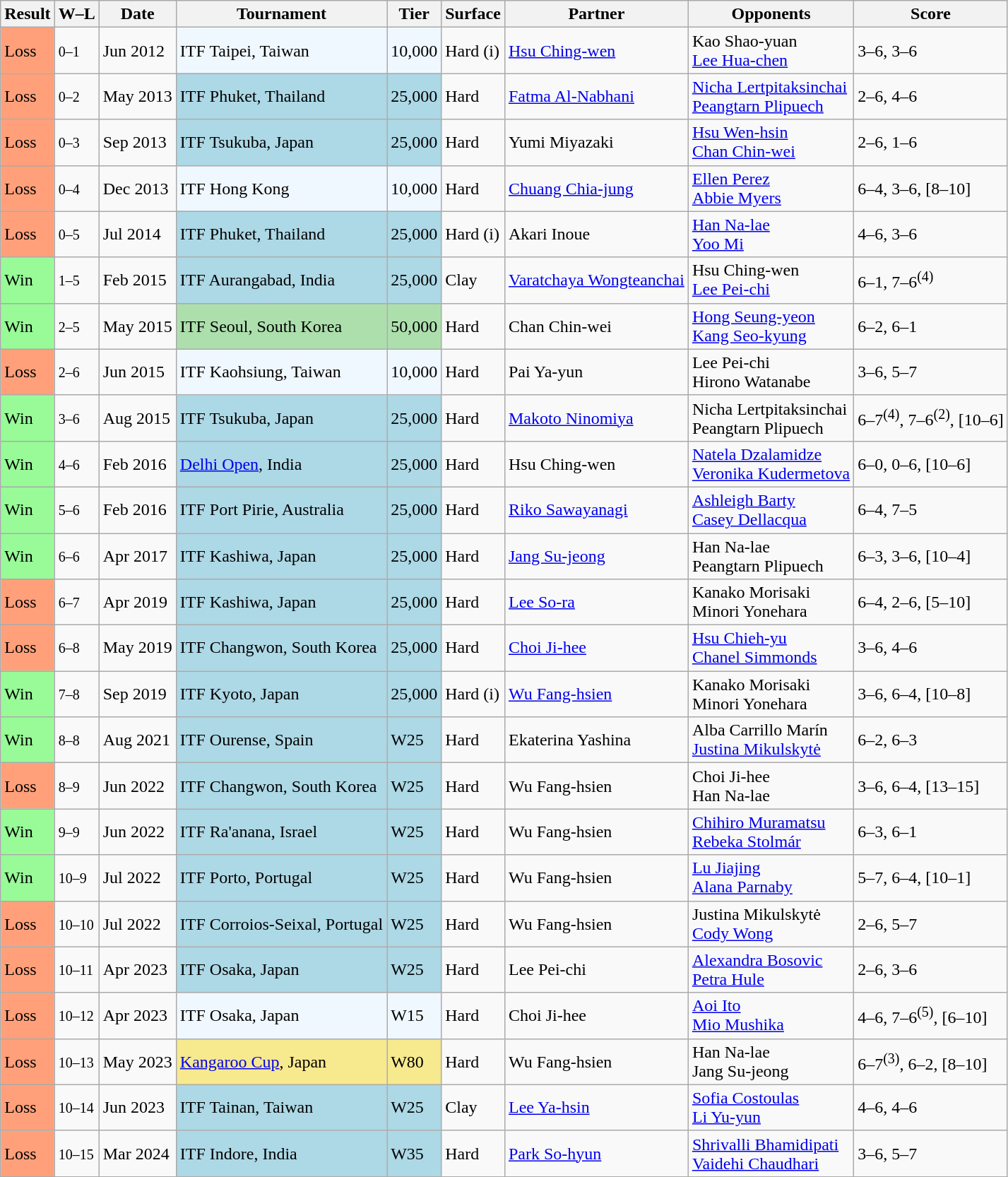<table class="sortable wikitable">
<tr>
<th>Result</th>
<th class="unsortable">W–L</th>
<th>Date</th>
<th>Tournament</th>
<th>Tier</th>
<th>Surface</th>
<th>Partner</th>
<th>Opponents</th>
<th class="unsortable">Score</th>
</tr>
<tr>
<td bgcolor="FFA07A">Loss</td>
<td><small>0–1</small></td>
<td>Jun 2012</td>
<td style="background:#f0f8ff;">ITF Taipei, Taiwan</td>
<td style="background:#f0f8ff;">10,000</td>
<td>Hard (i)</td>
<td> <a href='#'>Hsu Ching-wen</a></td>
<td> Kao Shao-yuan <br>  <a href='#'>Lee Hua-chen</a></td>
<td>3–6, 3–6</td>
</tr>
<tr>
<td bgcolor="FFA07A">Loss</td>
<td><small>0–2</small></td>
<td>May 2013</td>
<td style="background:lightblue;">ITF Phuket, Thailand</td>
<td style="background:lightblue;">25,000</td>
<td>Hard</td>
<td> <a href='#'>Fatma Al-Nabhani</a></td>
<td> <a href='#'>Nicha Lertpitaksinchai</a> <br>  <a href='#'>Peangtarn Plipuech</a></td>
<td>2–6, 4–6</td>
</tr>
<tr>
<td bgcolor="FFA07A">Loss</td>
<td><small>0–3</small></td>
<td>Sep 2013</td>
<td style="background:lightblue;">ITF Tsukuba, Japan</td>
<td style="background:lightblue;">25,000</td>
<td>Hard</td>
<td> Yumi Miyazaki</td>
<td> <a href='#'>Hsu Wen-hsin</a> <br>  <a href='#'>Chan Chin-wei</a></td>
<td>2–6, 1–6</td>
</tr>
<tr>
<td bgcolor="FFA07A">Loss</td>
<td><small>0–4</small></td>
<td>Dec 2013</td>
<td style="background:#f0f8ff;">ITF Hong Kong</td>
<td style="background:#f0f8ff;">10,000</td>
<td>Hard</td>
<td> <a href='#'>Chuang Chia-jung</a></td>
<td> <a href='#'>Ellen Perez</a> <br>  <a href='#'>Abbie Myers</a></td>
<td>6–4, 3–6, [8–10]</td>
</tr>
<tr>
<td bgcolor="FFA07A">Loss</td>
<td><small>0–5</small></td>
<td>Jul 2014</td>
<td style="background:lightblue;">ITF Phuket, Thailand</td>
<td style="background:lightblue;">25,000</td>
<td>Hard (i)</td>
<td> Akari Inoue</td>
<td> <a href='#'>Han Na-lae</a> <br>  <a href='#'>Yoo Mi</a></td>
<td>4–6, 3–6</td>
</tr>
<tr>
<td style="background:#98fb98;">Win</td>
<td><small>1–5</small></td>
<td>Feb 2015</td>
<td style="background:lightblue;">ITF Aurangabad, India</td>
<td style="background:lightblue;">25,000</td>
<td>Clay</td>
<td> <a href='#'>Varatchaya Wongteanchai</a></td>
<td> Hsu Ching-wen <br>  <a href='#'>Lee Pei-chi</a></td>
<td>6–1, 7–6<sup>(4)</sup></td>
</tr>
<tr>
<td style="background:#98fb98;">Win</td>
<td><small>2–5</small></td>
<td>May 2015</td>
<td style="background:#addfad;">ITF Seoul, South Korea</td>
<td style="background:#addfad;">50,000</td>
<td>Hard</td>
<td> Chan Chin-wei</td>
<td> <a href='#'>Hong Seung-yeon</a> <br>  <a href='#'>Kang Seo-kyung</a></td>
<td>6–2, 6–1</td>
</tr>
<tr>
<td bgcolor="FFA07A">Loss</td>
<td><small>2–6</small></td>
<td>Jun 2015</td>
<td style="background:#f0f8ff;">ITF Kaohsiung, Taiwan</td>
<td style="background:#f0f8ff;">10,000</td>
<td>Hard</td>
<td> Pai Ya-yun</td>
<td> Lee Pei-chi <br>  Hirono Watanabe</td>
<td>3–6, 5–7</td>
</tr>
<tr>
<td style="background:#98fb98;">Win</td>
<td><small>3–6</small></td>
<td>Aug 2015</td>
<td style="background:lightblue;">ITF Tsukuba, Japan</td>
<td style="background:lightblue;">25,000</td>
<td>Hard</td>
<td> <a href='#'>Makoto Ninomiya</a></td>
<td> Nicha Lertpitaksinchai <br>  Peangtarn Plipuech</td>
<td>6–7<sup>(4)</sup>, 7–6<sup>(2)</sup>, [10–6]</td>
</tr>
<tr>
<td style="background:#98fb98;">Win</td>
<td><small>4–6</small></td>
<td>Feb 2016</td>
<td style="background:lightblue;"><a href='#'>Delhi Open</a>, India</td>
<td style="background:lightblue;">25,000</td>
<td>Hard</td>
<td> Hsu Ching-wen</td>
<td> <a href='#'>Natela Dzalamidze</a> <br>  <a href='#'>Veronika Kudermetova</a></td>
<td>6–0, 0–6, [10–6]</td>
</tr>
<tr>
<td style="background:#98fb98;">Win</td>
<td><small>5–6</small></td>
<td>Feb 2016</td>
<td style="background:lightblue;">ITF Port Pirie, Australia</td>
<td style="background:lightblue;">25,000</td>
<td>Hard</td>
<td> <a href='#'>Riko Sawayanagi</a></td>
<td> <a href='#'>Ashleigh Barty</a> <br>  <a href='#'>Casey Dellacqua</a></td>
<td>6–4, 7–5</td>
</tr>
<tr>
<td style="background:#98fb98;">Win</td>
<td><small>6–6</small></td>
<td>Apr 2017</td>
<td style="background:lightblue;">ITF Kashiwa, Japan</td>
<td style="background:lightblue;">25,000</td>
<td>Hard</td>
<td> <a href='#'>Jang Su-jeong</a></td>
<td> Han Na-lae <br>  Peangtarn Plipuech</td>
<td>6–3, 3–6, [10–4]</td>
</tr>
<tr>
<td bgcolor="FFA07A">Loss</td>
<td><small>6–7</small></td>
<td>Apr 2019</td>
<td style="background:lightblue;">ITF Kashiwa, Japan</td>
<td style="background:lightblue;">25,000</td>
<td>Hard</td>
<td> <a href='#'>Lee So-ra</a></td>
<td> Kanako Morisaki <br>  Minori Yonehara</td>
<td>6–4, 2–6, [5–10]</td>
</tr>
<tr>
<td bgcolor="FFA07A">Loss</td>
<td><small>6–8</small></td>
<td>May 2019</td>
<td style="background:lightblue;">ITF Changwon, South Korea</td>
<td style="background:lightblue;">25,000</td>
<td>Hard</td>
<td> <a href='#'>Choi Ji-hee</a></td>
<td> <a href='#'>Hsu Chieh-yu</a> <br>  <a href='#'>Chanel Simmonds</a></td>
<td>3–6, 4–6</td>
</tr>
<tr>
<td style="background:#98fb98;">Win</td>
<td><small>7–8</small></td>
<td>Sep 2019</td>
<td style="background:lightblue;">ITF Kyoto, Japan</td>
<td style="background:lightblue;">25,000</td>
<td>Hard (i)</td>
<td> <a href='#'>Wu Fang-hsien</a></td>
<td> Kanako Morisaki <br>  Minori Yonehara</td>
<td>3–6, 6–4, [10–8]</td>
</tr>
<tr>
<td style="background:#98fb98;">Win</td>
<td><small>8–8</small></td>
<td>Aug 2021</td>
<td style="background:lightblue;">ITF Ourense, Spain</td>
<td style="background:lightblue;">W25</td>
<td>Hard</td>
<td> Ekaterina Yashina</td>
<td> Alba Carrillo Marín <br>  <a href='#'>Justina Mikulskytė</a></td>
<td>6–2, 6–3</td>
</tr>
<tr>
<td bgcolor="FFA07A">Loss</td>
<td><small>8–9</small></td>
<td>Jun 2022</td>
<td style="background:lightblue;">ITF Changwon, South Korea</td>
<td style="background:lightblue;">W25</td>
<td>Hard</td>
<td> Wu Fang-hsien</td>
<td> Choi Ji-hee <br>  Han Na-lae</td>
<td>3–6, 6–4, [13–15]</td>
</tr>
<tr>
<td style="background:#98fb98;">Win</td>
<td><small>9–9</small></td>
<td>Jun 2022</td>
<td style="background:lightblue;">ITF Ra'anana, Israel</td>
<td style="background:lightblue;">W25</td>
<td>Hard</td>
<td> Wu Fang-hsien</td>
<td> <a href='#'>Chihiro Muramatsu</a> <br>  <a href='#'>Rebeka Stolmár</a></td>
<td>6–3, 6–1</td>
</tr>
<tr>
<td style="background:#98fb98;">Win</td>
<td><small>10–9</small></td>
<td>Jul 2022</td>
<td style="background:lightblue;">ITF Porto, Portugal</td>
<td style="background:lightblue;">W25</td>
<td>Hard</td>
<td> Wu Fang-hsien</td>
<td> <a href='#'>Lu Jiajing</a> <br>  <a href='#'>Alana Parnaby</a></td>
<td>5–7, 6–4, [10–1]</td>
</tr>
<tr>
<td bgcolor="FFA07A">Loss</td>
<td><small>10–10</small></td>
<td>Jul 2022</td>
<td style="background:lightblue;">ITF Corroios-Seixal, Portugal</td>
<td style="background:lightblue;">W25</td>
<td>Hard</td>
<td> Wu Fang-hsien</td>
<td> Justina Mikulskytė <br>  <a href='#'>Cody Wong</a></td>
<td>2–6, 5–7</td>
</tr>
<tr>
<td bgcolor="FFA07A">Loss</td>
<td><small>10–11</small></td>
<td>Apr 2023</td>
<td style="background:lightblue;">ITF Osaka, Japan</td>
<td style="background:lightblue;">W25</td>
<td>Hard</td>
<td> Lee Pei-chi</td>
<td> <a href='#'>Alexandra Bosovic</a> <br>  <a href='#'>Petra Hule</a></td>
<td>2–6, 3–6</td>
</tr>
<tr>
<td bgcolor="FFA07A">Loss</td>
<td><small>10–12</small></td>
<td>Apr 2023</td>
<td style="background:#f0f8ff;">ITF Osaka, Japan</td>
<td style="background:#f0f8ff;">W15</td>
<td>Hard</td>
<td> Choi Ji-hee</td>
<td> <a href='#'>Aoi Ito</a> <br>  <a href='#'>Mio Mushika</a></td>
<td>4–6, 7–6<sup>(5)</sup>, [6–10]</td>
</tr>
<tr>
<td bgcolor="FFA07A">Loss</td>
<td><small>10–13</small></td>
<td>May 2023</td>
<td style="background:#f7e98e;"><a href='#'>Kangaroo Cup</a>, Japan</td>
<td style="background:#f7e98e;">W80</td>
<td>Hard</td>
<td> Wu Fang-hsien</td>
<td> Han Na-lae <br>  Jang Su-jeong</td>
<td>6–7<sup>(3)</sup>, 6–2, [8–10]</td>
</tr>
<tr>
<td bgcolor="FFA07A">Loss</td>
<td><small>10–14</small></td>
<td>Jun 2023</td>
<td style="background:lightblue;">ITF Tainan, Taiwan</td>
<td style="background:lightblue;">W25</td>
<td>Clay</td>
<td> <a href='#'>Lee Ya-hsin</a></td>
<td> <a href='#'>Sofia Costoulas</a> <br>  <a href='#'>Li Yu-yun</a></td>
<td>4–6, 4–6</td>
</tr>
<tr>
<td bgcolor="FFA07A">Loss</td>
<td><small>10–15</small></td>
<td>Mar 2024</td>
<td style="background:lightblue;">ITF Indore, India</td>
<td style="background:lightblue;">W35</td>
<td>Hard</td>
<td> <a href='#'>Park So-hyun</a></td>
<td> <a href='#'>Shrivalli Bhamidipati</a> <br>  <a href='#'>Vaidehi Chaudhari</a></td>
<td>3–6, 5–7</td>
</tr>
</table>
